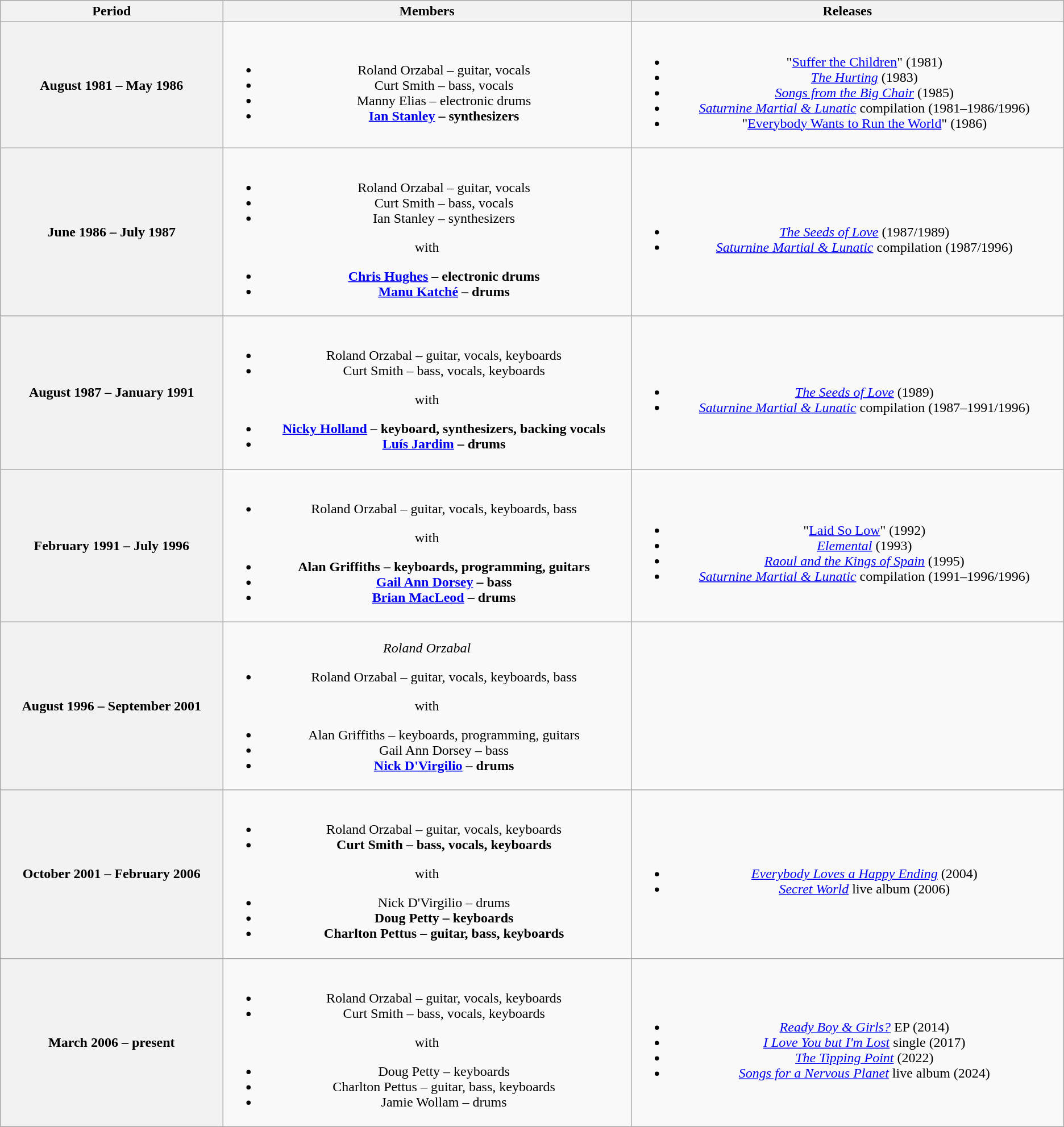<table class="wikitable plainrowheaders" style="text-align:center;">
<tr>
<th scope="col" style="width:28em;">Period</th>
<th scope="col" style="width:52em;">Members</th>
<th scope="col" style="width:57em;">Releases</th>
</tr>
<tr>
<th scope="col">August 1981 – May 1986</th>
<td><br><ul><li>Roland Orzabal – guitar, vocals</li><li>Curt Smith – bass, vocals</li><li>Manny Elias – electronic drums</li><li><strong><a href='#'>Ian Stanley</a> – synthesizers</strong></li></ul></td>
<td><br><ul><li>"<a href='#'>Suffer the Children</a>" (1981)</li><li><em><a href='#'>The Hurting</a></em> (1983)</li><li><em><a href='#'>Songs from the Big Chair</a></em> (1985)</li><li><em><a href='#'>Saturnine Martial & Lunatic</a></em> compilation (1981–1986/1996) </li><li>"<a href='#'>Everybody Wants to Run the World</a>" (1986)</li></ul></td>
</tr>
<tr>
<th scope="col">June 1986 – July 1987</th>
<td><br><ul><li>Roland Orzabal – guitar, vocals</li><li>Curt Smith – bass, vocals</li><li>Ian Stanley – synthesizers</li></ul>with<ul><li><strong><a href='#'>Chris Hughes</a> – electronic drums</strong></li><li><strong><a href='#'>Manu Katché</a> – drums</strong></li></ul></td>
<td><br><ul><li><em><a href='#'>The Seeds of Love</a></em> (1987/1989) </li><li><em><a href='#'>Saturnine Martial & Lunatic</a></em> compilation (1987/1996) </li></ul></td>
</tr>
<tr>
<th scope="col">August 1987 – January 1991</th>
<td><br><ul><li>Roland Orzabal – guitar, vocals, keyboards</li><li>Curt Smith – bass, vocals, keyboards</li></ul>with<ul><li><strong><a href='#'>Nicky Holland</a> – keyboard, synthesizers, backing vocals</strong></li><li><strong><a href='#'>Luís Jardim</a> – drums</strong></li></ul></td>
<td><br><ul><li><em><a href='#'>The Seeds of Love</a></em> (1989) </li><li><em><a href='#'>Saturnine Martial & Lunatic</a></em> compilation (1987–1991/1996) </li></ul></td>
</tr>
<tr>
<th scope="col">February 1991 – July 1996</th>
<td><br><ul><li>Roland Orzabal – guitar, vocals, keyboards, bass</li></ul>with<ul><li><strong>Alan Griffiths – keyboards, programming, guitars</strong></li><li><strong><a href='#'>Gail Ann Dorsey</a> – bass</strong></li><li><strong><a href='#'>Brian MacLeod</a> – drums</strong></li></ul></td>
<td><br><ul><li>"<a href='#'>Laid So Low</a>" (1992)</li><li><em><a href='#'>Elemental</a></em> (1993)</li><li><em><a href='#'>Raoul and the Kings of Spain</a></em> (1995)</li><li><em><a href='#'>Saturnine Martial & Lunatic</a></em> compilation (1991–1996/1996) </li></ul></td>
</tr>
<tr>
<th scope="col">August 1996 – September 2001</th>
<td><br><em>Roland Orzabal</em><ul><li>Roland Orzabal – guitar, vocals, keyboards, bass</li></ul>with<ul><li>Alan Griffiths – keyboards, programming, guitars</li><li>Gail Ann Dorsey – bass</li><li><strong><a href='#'>Nick D'Virgilio</a> – drums</strong></li></ul></td>
<td></td>
</tr>
<tr>
<th scope="col">October 2001 – February 2006</th>
<td><br><ul><li>Roland Orzabal – guitar, vocals, keyboards</li><li><strong>Curt Smith – bass, vocals, keyboards</strong></li></ul>with<ul><li>Nick D'Virgilio – drums</li><li><strong>Doug Petty – keyboards</strong></li><li><strong>Charlton Pettus – guitar, bass, keyboards</strong></li></ul></td>
<td><br><ul><li><em><a href='#'>Everybody Loves a Happy Ending</a></em> (2004)</li><li><em><a href='#'>Secret World</a></em> live album (2006)</li></ul></td>
</tr>
<tr>
<th scope="col"><strong>March 2006</strong> – present</th>
<td><br><ul><li>Roland Orzabal – guitar, vocals, keyboards</li><li>Curt Smith – bass, vocals, keyboards</li></ul>with<ul><li>Doug Petty – keyboards</li><li>Charlton Pettus – guitar, bass, keyboards</li><li>Jamie Wollam – drums</li></ul></td>
<td><br><ul><li><em><a href='#'>Ready Boy & Girls?</a></em> EP (2014)</li><li><em><a href='#'>I Love You but I'm Lost</a></em> single (2017)</li><li><em><a href='#'>The Tipping Point</a></em> (2022)</li><li><em><a href='#'>Songs for a Nervous Planet</a></em> live album (2024)</li></ul></td>
</tr>
</table>
